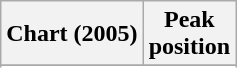<table class="wikitable sortable plainrowheaders" style="text-align:center">
<tr>
<th>Chart (2005)</th>
<th>Peak<br>position</th>
</tr>
<tr>
</tr>
<tr>
</tr>
<tr>
</tr>
<tr>
</tr>
</table>
